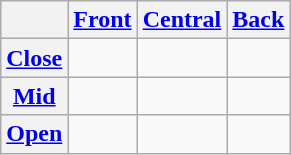<table class="wikitable">
<tr>
<th></th>
<th><a href='#'>Front</a></th>
<th><a href='#'>Central</a></th>
<th><a href='#'>Back</a></th>
</tr>
<tr align="center">
<th><a href='#'>Close</a></th>
<td></td>
<td></td>
<td></td>
</tr>
<tr align="center">
<th><a href='#'>Mid</a></th>
<td></td>
<td></td>
<td></td>
</tr>
<tr align="center">
<th><a href='#'>Open</a></th>
<td></td>
<td></td>
<td></td>
</tr>
</table>
